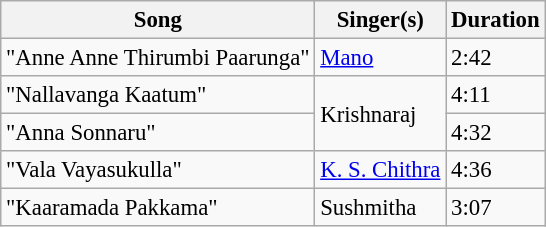<table class="wikitable" style="font-size:95%;">
<tr>
<th>Song</th>
<th>Singer(s)</th>
<th>Duration</th>
</tr>
<tr>
<td>"Anne Anne Thirumbi Paarunga"</td>
<td><a href='#'>Mano</a></td>
<td>2:42</td>
</tr>
<tr>
<td>"Nallavanga Kaatum"</td>
<td rowspan=2>Krishnaraj</td>
<td>4:11</td>
</tr>
<tr>
<td>"Anna Sonnaru"</td>
<td>4:32</td>
</tr>
<tr>
<td>"Vala Vayasukulla"</td>
<td><a href='#'>K. S. Chithra</a></td>
<td>4:36</td>
</tr>
<tr>
<td>"Kaaramada Pakkama"</td>
<td>Sushmitha</td>
<td>3:07</td>
</tr>
</table>
